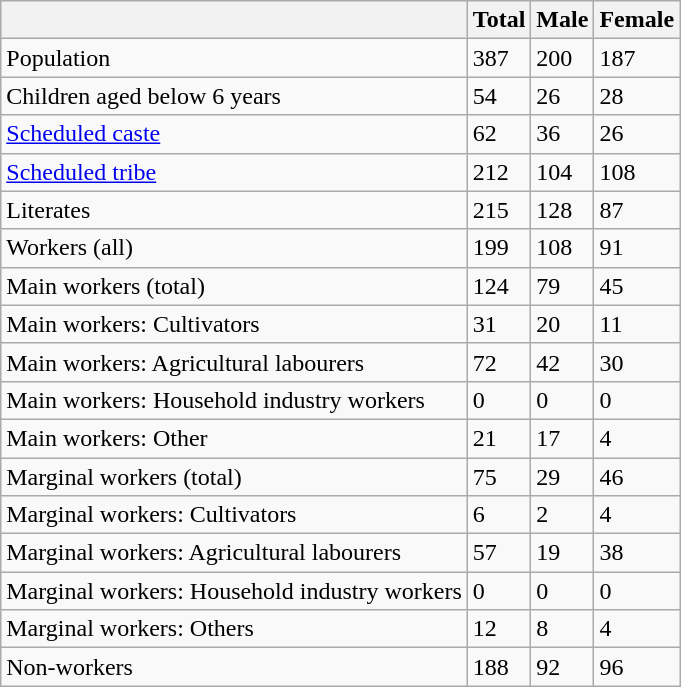<table class="wikitable sortable">
<tr>
<th></th>
<th>Total</th>
<th>Male</th>
<th>Female</th>
</tr>
<tr>
<td>Population</td>
<td>387</td>
<td>200</td>
<td>187</td>
</tr>
<tr>
<td>Children aged below 6 years</td>
<td>54</td>
<td>26</td>
<td>28</td>
</tr>
<tr>
<td><a href='#'>Scheduled caste</a></td>
<td>62</td>
<td>36</td>
<td>26</td>
</tr>
<tr>
<td><a href='#'>Scheduled tribe</a></td>
<td>212</td>
<td>104</td>
<td>108</td>
</tr>
<tr>
<td>Literates</td>
<td>215</td>
<td>128</td>
<td>87</td>
</tr>
<tr>
<td>Workers (all)</td>
<td>199</td>
<td>108</td>
<td>91</td>
</tr>
<tr>
<td>Main workers (total)</td>
<td>124</td>
<td>79</td>
<td>45</td>
</tr>
<tr>
<td>Main workers: Cultivators</td>
<td>31</td>
<td>20</td>
<td>11</td>
</tr>
<tr>
<td>Main workers: Agricultural labourers</td>
<td>72</td>
<td>42</td>
<td>30</td>
</tr>
<tr>
<td>Main workers: Household industry workers</td>
<td>0</td>
<td>0</td>
<td>0</td>
</tr>
<tr>
<td>Main workers: Other</td>
<td>21</td>
<td>17</td>
<td>4</td>
</tr>
<tr>
<td>Marginal workers (total)</td>
<td>75</td>
<td>29</td>
<td>46</td>
</tr>
<tr>
<td>Marginal workers: Cultivators</td>
<td>6</td>
<td>2</td>
<td>4</td>
</tr>
<tr>
<td>Marginal workers: Agricultural labourers</td>
<td>57</td>
<td>19</td>
<td>38</td>
</tr>
<tr>
<td>Marginal workers: Household industry workers</td>
<td>0</td>
<td>0</td>
<td>0</td>
</tr>
<tr>
<td>Marginal workers: Others</td>
<td>12</td>
<td>8</td>
<td>4</td>
</tr>
<tr>
<td>Non-workers</td>
<td>188</td>
<td>92</td>
<td>96</td>
</tr>
</table>
